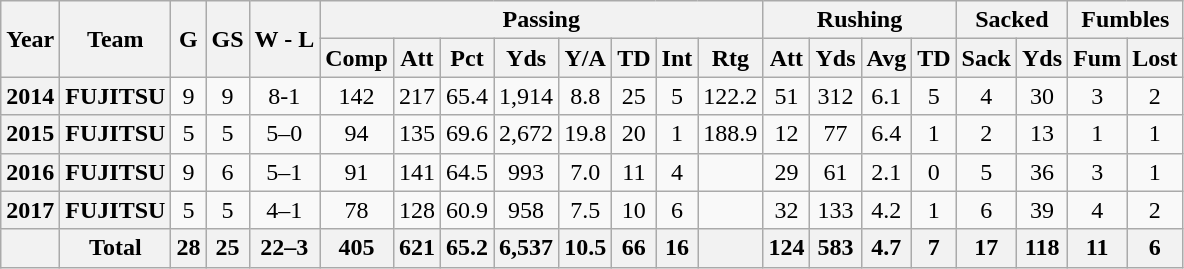<table class="wikitable" style="text-align: center;">
<tr>
<th rowspan="2">Year</th>
<th rowspan="2">Team</th>
<th rowspan="2">G</th>
<th rowspan="2">GS</th>
<th rowspan="2">W - L</th>
<th colspan="8">Passing</th>
<th colspan="4">Rushing</th>
<th colspan="2">Sacked</th>
<th colspan="2">Fumbles</th>
</tr>
<tr>
<th>Comp</th>
<th>Att</th>
<th>Pct</th>
<th>Yds</th>
<th>Y/A</th>
<th>TD</th>
<th>Int</th>
<th>Rtg</th>
<th>Att</th>
<th>Yds</th>
<th>Avg</th>
<th>TD</th>
<th>Sack</th>
<th>Yds</th>
<th>Fum</th>
<th>Lost</th>
</tr>
<tr>
<th>2014</th>
<th>FUJITSU</th>
<td>9</td>
<td>9</td>
<td>8-1</td>
<td>142</td>
<td>217</td>
<td>65.4</td>
<td>1,914</td>
<td>8.8</td>
<td>25</td>
<td>5</td>
<td>122.2</td>
<td>51</td>
<td>312</td>
<td>6.1</td>
<td>5</td>
<td>4</td>
<td>30</td>
<td>3</td>
<td>2</td>
</tr>
<tr>
<th>2015</th>
<th>FUJITSU</th>
<td>5</td>
<td>5</td>
<td>5–0</td>
<td>94</td>
<td>135</td>
<td>69.6</td>
<td>2,672</td>
<td>19.8</td>
<td>20</td>
<td>1</td>
<td>188.9</td>
<td>12</td>
<td>77</td>
<td>6.4</td>
<td>1</td>
<td>2</td>
<td>13</td>
<td>1</td>
<td>1</td>
</tr>
<tr>
<th>2016</th>
<th>FUJITSU</th>
<td>9</td>
<td>6</td>
<td>5–1</td>
<td>91</td>
<td>141</td>
<td>64.5</td>
<td>993</td>
<td>7.0</td>
<td>11</td>
<td>4</td>
<td></td>
<td>29</td>
<td>61</td>
<td>2.1</td>
<td>0</td>
<td>5</td>
<td>36</td>
<td>3</td>
<td>1</td>
</tr>
<tr>
<th>2017</th>
<th>FUJITSU</th>
<td>5</td>
<td>5</td>
<td>4–1</td>
<td>78</td>
<td>128</td>
<td>60.9</td>
<td>958</td>
<td>7.5</td>
<td>10</td>
<td>6</td>
<td></td>
<td>32</td>
<td>133</td>
<td>4.2</td>
<td>1</td>
<td>6</td>
<td>39</td>
<td>4</td>
<td>2</td>
</tr>
<tr>
<th></th>
<th>Total</th>
<th>28</th>
<th>25</th>
<th>22–3</th>
<th>405</th>
<th>621</th>
<th>65.2</th>
<th>6,537</th>
<th>10.5</th>
<th>66</th>
<th>16</th>
<th></th>
<th>124</th>
<th>583</th>
<th>4.7</th>
<th>7</th>
<th>17</th>
<th>118</th>
<th>11</th>
<th>6</th>
</tr>
</table>
